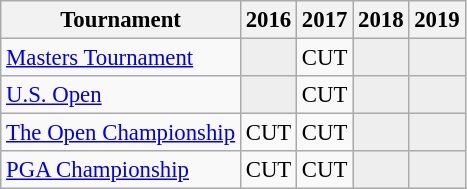<table class="wikitable" style="font-size:95%;text-align:center;">
<tr>
<th>Tournament</th>
<th>2016</th>
<th>2017</th>
<th>2018</th>
<th>2019</th>
</tr>
<tr>
<td align=left><a href='#'>Masters Tournament</a></td>
<td style="background:#eeeeee;"></td>
<td>CUT</td>
<td style="background:#eeeeee;"></td>
<td style="background:#eeeeee;"></td>
</tr>
<tr>
<td align=left><a href='#'>U.S. Open</a></td>
<td style="background:#eeeeee;"></td>
<td>CUT</td>
<td style="background:#eeeeee;"></td>
<td style="background:#eeeeee;"></td>
</tr>
<tr>
<td align=left><a href='#'>The Open Championship</a></td>
<td>CUT</td>
<td>CUT</td>
<td style="background:#eeeeee;"></td>
<td style="background:#eeeeee;"></td>
</tr>
<tr>
<td align=left><a href='#'>PGA Championship</a></td>
<td>CUT</td>
<td>CUT</td>
<td style="background:#eeeeee;"></td>
<td style="background:#eeeeee;"></td>
</tr>
</table>
